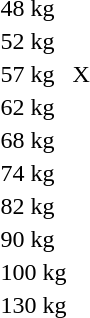<table>
<tr>
<td>48 kg</td>
<td></td>
<td></td>
<td></td>
</tr>
<tr>
<td>52 kg</td>
<td></td>
<td></td>
<td></td>
</tr>
<tr>
<td>57 kg</td>
<td {{flagmedalist>X</td>
<td></td>
<td></td>
</tr>
<tr>
<td>62 kg</td>
<td></td>
<td></td>
<td></td>
</tr>
<tr>
<td>68 kg</td>
<td></td>
<td></td>
<td></td>
</tr>
<tr>
<td>74 kg</td>
<td></td>
<td></td>
<td></td>
</tr>
<tr>
<td>82 kg</td>
<td></td>
<td></td>
<td></td>
</tr>
<tr>
<td>90 kg</td>
<td></td>
<td></td>
<td></td>
</tr>
<tr>
<td>100 kg</td>
<td></td>
<td></td>
<td></td>
</tr>
<tr>
<td>130 kg</td>
<td></td>
<td></td>
<td></td>
</tr>
</table>
